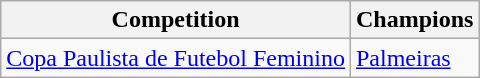<table class="wikitable">
<tr>
<th>Competition</th>
<th>Champions</th>
</tr>
<tr>
<td><a href='#'>Copa Paulista de Futebol Feminino</a></td>
<td><a href='#'>Palmeiras</a></td>
</tr>
</table>
